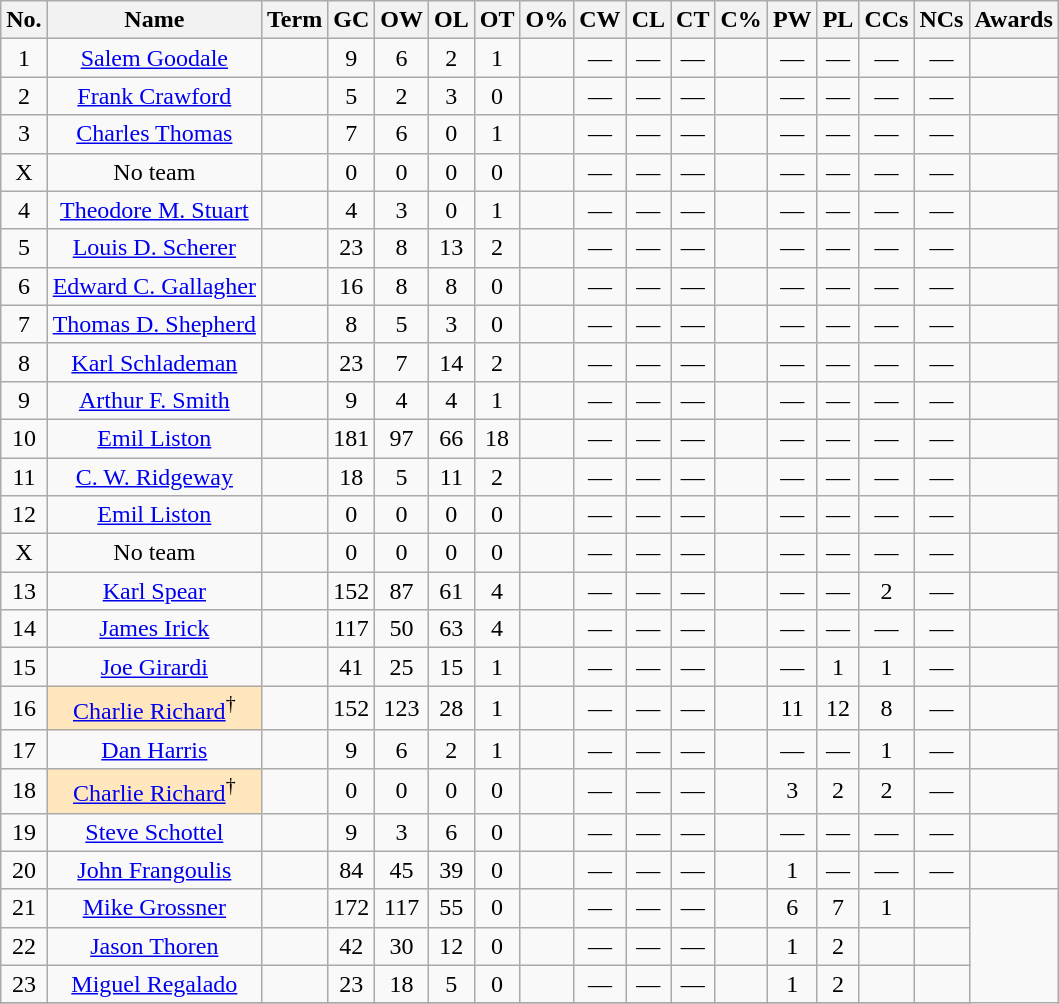<table class="wikitable sortable" style="text-align:center">
<tr>
<th>No.</th>
<th>Name</th>
<th>Term</th>
<th>GC</th>
<th>OW</th>
<th>OL</th>
<th>OT</th>
<th>O%</th>
<th>CW</th>
<th>CL</th>
<th>CT</th>
<th>C%</th>
<th>PW</th>
<th>PL</th>
<th>CCs</th>
<th>NCs</th>
<th class="unsortable">Awards</th>
</tr>
<tr>
<td>1</td>
<td><a href='#'>Salem Goodale</a></td>
<td></td>
<td>9</td>
<td>6</td>
<td>2</td>
<td>1</td>
<td></td>
<td>—</td>
<td>—</td>
<td>—</td>
<td></td>
<td>—</td>
<td>—</td>
<td>—</td>
<td>—</td>
<td></td>
</tr>
<tr>
<td>2</td>
<td><a href='#'>Frank Crawford</a></td>
<td></td>
<td>5</td>
<td>2</td>
<td>3</td>
<td>0</td>
<td></td>
<td>—</td>
<td>—</td>
<td>—</td>
<td></td>
<td>—</td>
<td>—</td>
<td>—</td>
<td>—</td>
<td></td>
</tr>
<tr>
<td>3</td>
<td><a href='#'>Charles Thomas</a></td>
<td></td>
<td>7</td>
<td>6</td>
<td>0</td>
<td>1</td>
<td></td>
<td>—</td>
<td>—</td>
<td>—</td>
<td></td>
<td>—</td>
<td>—</td>
<td>—</td>
<td>—</td>
<td></td>
</tr>
<tr>
<td>X</td>
<td>No team</td>
<td></td>
<td>0</td>
<td>0</td>
<td>0</td>
<td>0</td>
<td></td>
<td>—</td>
<td>—</td>
<td>—</td>
<td></td>
<td>—</td>
<td>—</td>
<td>—</td>
<td>—</td>
<td></td>
</tr>
<tr>
<td>4</td>
<td><a href='#'>Theodore M. Stuart</a></td>
<td></td>
<td>4</td>
<td>3</td>
<td>0</td>
<td>1</td>
<td></td>
<td>—</td>
<td>—</td>
<td>—</td>
<td></td>
<td>—</td>
<td>—</td>
<td>—</td>
<td>—</td>
<td></td>
</tr>
<tr>
<td>5</td>
<td><a href='#'>Louis D. Scherer</a></td>
<td></td>
<td>23</td>
<td>8</td>
<td>13</td>
<td>2</td>
<td></td>
<td>—</td>
<td>—</td>
<td>—</td>
<td></td>
<td>—</td>
<td>—</td>
<td>—</td>
<td>—</td>
<td></td>
</tr>
<tr>
<td>6</td>
<td><a href='#'>Edward C. Gallagher</a></td>
<td></td>
<td>16</td>
<td>8</td>
<td>8</td>
<td>0</td>
<td></td>
<td>—</td>
<td>—</td>
<td>—</td>
<td></td>
<td>—</td>
<td>—</td>
<td>—</td>
<td>—</td>
<td></td>
</tr>
<tr>
<td>7</td>
<td><a href='#'>Thomas D. Shepherd</a></td>
<td></td>
<td>8</td>
<td>5</td>
<td>3</td>
<td>0</td>
<td></td>
<td>—</td>
<td>—</td>
<td>—</td>
<td></td>
<td>—</td>
<td>—</td>
<td>—</td>
<td>—</td>
<td></td>
</tr>
<tr>
<td>8</td>
<td><a href='#'>Karl Schlademan</a></td>
<td></td>
<td>23</td>
<td>7</td>
<td>14</td>
<td>2</td>
<td></td>
<td>—</td>
<td>—</td>
<td>—</td>
<td></td>
<td>—</td>
<td>—</td>
<td>—</td>
<td>—</td>
<td></td>
</tr>
<tr>
<td>9</td>
<td><a href='#'>Arthur F. Smith</a></td>
<td></td>
<td>9</td>
<td>4</td>
<td>4</td>
<td>1</td>
<td></td>
<td>—</td>
<td>—</td>
<td>—</td>
<td></td>
<td>—</td>
<td>—</td>
<td>—</td>
<td>—</td>
<td></td>
</tr>
<tr>
<td>10</td>
<td><a href='#'>Emil Liston</a></td>
<td></td>
<td>181</td>
<td>97</td>
<td>66</td>
<td>18</td>
<td></td>
<td>—</td>
<td>—</td>
<td>—</td>
<td></td>
<td>—</td>
<td>—</td>
<td>—</td>
<td>—</td>
<td></td>
</tr>
<tr>
<td>11</td>
<td><a href='#'>C. W. Ridgeway</a></td>
<td></td>
<td>18</td>
<td>5</td>
<td>11</td>
<td>2</td>
<td></td>
<td>—</td>
<td>—</td>
<td>—</td>
<td></td>
<td>—</td>
<td>—</td>
<td>—</td>
<td>—</td>
<td></td>
</tr>
<tr>
<td>12</td>
<td><a href='#'>Emil Liston</a></td>
<td></td>
<td>0</td>
<td>0</td>
<td>0</td>
<td>0</td>
<td></td>
<td>—</td>
<td>—</td>
<td>—</td>
<td></td>
<td>—</td>
<td>—</td>
<td>—</td>
<td>—</td>
<td></td>
</tr>
<tr>
<td>X</td>
<td>No team</td>
<td></td>
<td>0</td>
<td>0</td>
<td>0</td>
<td>0</td>
<td></td>
<td>—</td>
<td>—</td>
<td>—</td>
<td></td>
<td>—</td>
<td>—</td>
<td>—</td>
<td>—</td>
<td></td>
</tr>
<tr>
<td>13</td>
<td><a href='#'>Karl Spear</a></td>
<td></td>
<td>152</td>
<td>87</td>
<td>61</td>
<td>4</td>
<td></td>
<td>—</td>
<td>—</td>
<td>—</td>
<td></td>
<td>—</td>
<td>—</td>
<td>2</td>
<td>—</td>
<td></td>
</tr>
<tr>
<td>14</td>
<td><a href='#'>James Irick</a></td>
<td></td>
<td>117</td>
<td>50</td>
<td>63</td>
<td>4</td>
<td></td>
<td>—</td>
<td>—</td>
<td>—</td>
<td></td>
<td>—</td>
<td>—</td>
<td>—</td>
<td>—</td>
<td></td>
</tr>
<tr>
<td>15</td>
<td><a href='#'>Joe Girardi</a></td>
<td></td>
<td>41</td>
<td>25</td>
<td>15</td>
<td>1</td>
<td></td>
<td>—</td>
<td>—</td>
<td>—</td>
<td></td>
<td>—</td>
<td>1</td>
<td>1</td>
<td>—</td>
<td></td>
</tr>
<tr>
<td>16</td>
<td bgcolor=#FFE6BD><a href='#'>Charlie Richard</a><sup>†</sup></td>
<td></td>
<td>152</td>
<td>123</td>
<td>28</td>
<td>1</td>
<td></td>
<td>—</td>
<td>—</td>
<td>—</td>
<td></td>
<td>11</td>
<td>12</td>
<td>8</td>
<td>—</td>
<td></td>
</tr>
<tr>
<td>17</td>
<td><a href='#'>Dan Harris</a></td>
<td></td>
<td>9</td>
<td>6</td>
<td>2</td>
<td>1</td>
<td></td>
<td>—</td>
<td>—</td>
<td>—</td>
<td></td>
<td>—</td>
<td>—</td>
<td>1</td>
<td>—</td>
<td></td>
</tr>
<tr>
<td>18</td>
<td bgcolor=#FFE6BD><a href='#'>Charlie Richard</a><sup>†</sup></td>
<td></td>
<td>0</td>
<td>0</td>
<td>0</td>
<td>0</td>
<td></td>
<td>—</td>
<td>—</td>
<td>—</td>
<td></td>
<td>3</td>
<td>2</td>
<td>2</td>
<td>—</td>
<td></td>
</tr>
<tr>
<td>19</td>
<td><a href='#'>Steve Schottel</a></td>
<td></td>
<td>9</td>
<td>3</td>
<td>6</td>
<td>0</td>
<td></td>
<td>—</td>
<td>—</td>
<td>—</td>
<td></td>
<td>—</td>
<td>—</td>
<td>—</td>
<td>—</td>
<td></td>
</tr>
<tr>
<td>20</td>
<td><a href='#'>John Frangoulis</a></td>
<td></td>
<td>84</td>
<td>45</td>
<td>39</td>
<td>0</td>
<td></td>
<td>—</td>
<td>—</td>
<td>—</td>
<td></td>
<td>1</td>
<td>—</td>
<td>—</td>
<td>—</td>
<td></td>
</tr>
<tr>
<td>21</td>
<td><a href='#'>Mike Grossner</a></td>
<td></td>
<td>172</td>
<td>117</td>
<td>55</td>
<td>0</td>
<td></td>
<td>—</td>
<td>—</td>
<td>—</td>
<td></td>
<td>6</td>
<td>7</td>
<td>1</td>
<td></td>
</tr>
<tr>
<td>22</td>
<td><a href='#'>Jason Thoren</a></td>
<td></td>
<td>42</td>
<td>30</td>
<td>12</td>
<td>0</td>
<td></td>
<td>—</td>
<td>—</td>
<td>—</td>
<td></td>
<td>1</td>
<td>2</td>
<td></td>
<td></td>
</tr>
<tr>
<td>23</td>
<td><a href='#'>Miguel Regalado</a></td>
<td></td>
<td>23</td>
<td>18</td>
<td>5</td>
<td>0</td>
<td></td>
<td>—</td>
<td>—</td>
<td>—</td>
<td></td>
<td>1</td>
<td>2</td>
<td></td>
<td></td>
</tr>
<tr>
</tr>
</table>
